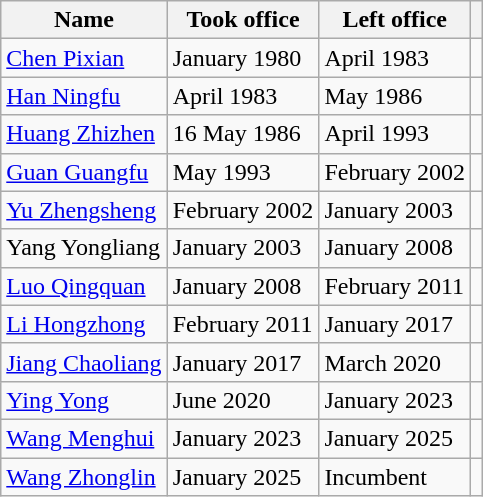<table class="wikitable">
<tr>
<th>Name</th>
<th>Took office</th>
<th>Left office</th>
<th></th>
</tr>
<tr>
<td><a href='#'>Chen Pixian</a></td>
<td>January 1980</td>
<td>April 1983</td>
<td></td>
</tr>
<tr>
<td><a href='#'>Han Ningfu</a></td>
<td>April 1983</td>
<td>May 1986</td>
<td></td>
</tr>
<tr>
<td><a href='#'>Huang Zhizhen</a></td>
<td>16 May 1986</td>
<td>April 1993</td>
<td></td>
</tr>
<tr>
<td><a href='#'>Guan Guangfu</a></td>
<td>May 1993</td>
<td>February 2002</td>
<td></td>
</tr>
<tr>
<td><a href='#'>Yu Zhengsheng</a></td>
<td>February 2002</td>
<td>January 2003</td>
<td></td>
</tr>
<tr>
<td>Yang Yongliang</td>
<td>January 2003</td>
<td>January 2008</td>
<td></td>
</tr>
<tr>
<td><a href='#'>Luo Qingquan</a></td>
<td>January 2008</td>
<td>February 2011</td>
<td></td>
</tr>
<tr>
<td><a href='#'>Li Hongzhong</a></td>
<td>February 2011</td>
<td>January 2017</td>
<td></td>
</tr>
<tr>
<td><a href='#'>Jiang Chaoliang</a></td>
<td>January 2017</td>
<td>March 2020</td>
<td></td>
</tr>
<tr>
<td><a href='#'>Ying Yong</a></td>
<td>June 2020</td>
<td>January 2023</td>
<td></td>
</tr>
<tr>
<td><a href='#'>Wang Menghui</a></td>
<td>January 2023</td>
<td>January 2025</td>
<td></td>
</tr>
<tr>
<td><a href='#'>Wang Zhonglin</a></td>
<td>January 2025</td>
<td>Incumbent</td>
<td></td>
</tr>
</table>
